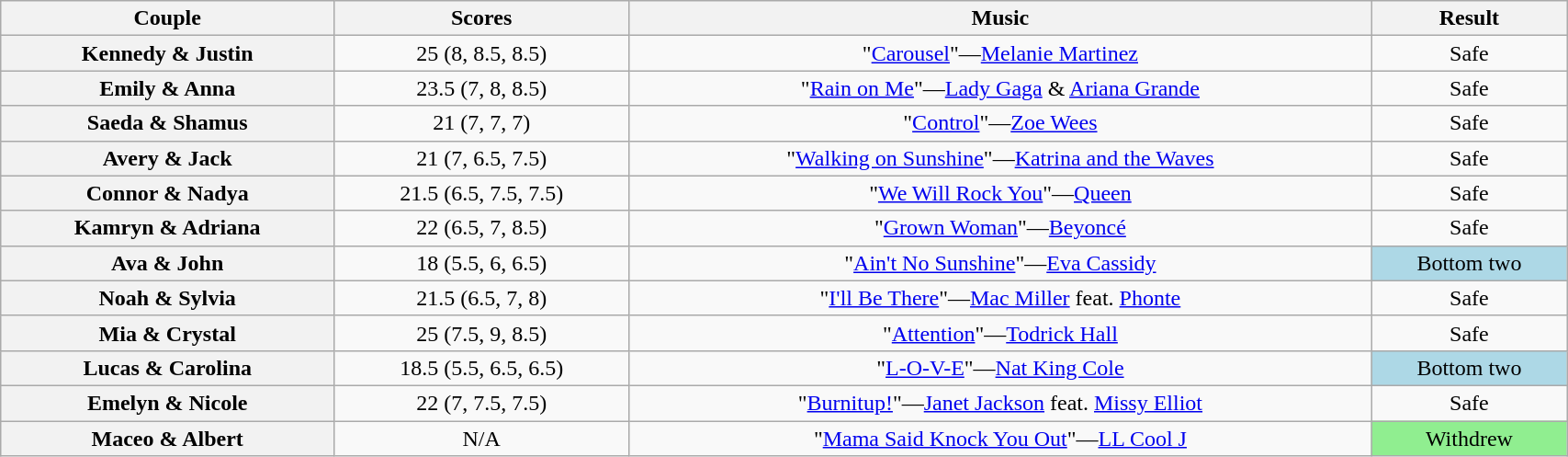<table class="wikitable sortable" style="text-align:center; width: 90%">
<tr>
<th scope="col">Couple</th>
<th scope="col">Scores</th>
<th scope="col" class="unsortable">Music</th>
<th scope="col" class="unsortable">Result</th>
</tr>
<tr>
<th scope="col">Kennedy & Justin</th>
<td>25 (8, 8.5, 8.5)</td>
<td>"<a href='#'>Carousel</a>"—<a href='#'>Melanie Martinez</a></td>
<td>Safe</td>
</tr>
<tr>
<th scope="col">Emily & Anna</th>
<td>23.5 (7, 8, 8.5)</td>
<td>"<a href='#'>Rain on Me</a>"—<a href='#'>Lady Gaga</a> & <a href='#'>Ariana Grande</a></td>
<td>Safe</td>
</tr>
<tr>
<th scope="col">Saeda & Shamus</th>
<td>21 (7, 7, 7)</td>
<td>"<a href='#'>Control</a>"—<a href='#'>Zoe Wees</a></td>
<td>Safe</td>
</tr>
<tr>
<th scope="col">Avery & Jack</th>
<td>21 (7, 6.5, 7.5)</td>
<td>"<a href='#'>Walking on Sunshine</a>"—<a href='#'>Katrina and the Waves</a></td>
<td>Safe</td>
</tr>
<tr>
<th scope="col">Connor & Nadya</th>
<td>21.5 (6.5, 7.5, 7.5)</td>
<td>"<a href='#'>We Will Rock You</a>"—<a href='#'>Queen</a></td>
<td>Safe</td>
</tr>
<tr>
<th scope="col">Kamryn & Adriana</th>
<td>22 (6.5, 7, 8.5)</td>
<td>"<a href='#'>Grown Woman</a>"—<a href='#'>Beyoncé</a></td>
<td>Safe</td>
</tr>
<tr>
<th scope="col">Ava & John</th>
<td>18 (5.5, 6, 6.5)</td>
<td>"<a href='#'>Ain't No Sunshine</a>"—<a href='#'>Eva Cassidy</a></td>
<td bgcolor="lightblue">Bottom two</td>
</tr>
<tr>
<th scope="col">Noah & Sylvia</th>
<td>21.5 (6.5, 7, 8)</td>
<td>"<a href='#'>I'll Be There</a>"—<a href='#'>Mac Miller</a> feat. <a href='#'>Phonte</a></td>
<td>Safe</td>
</tr>
<tr>
<th scope="col">Mia & Crystal</th>
<td>25 (7.5, 9, 8.5)</td>
<td>"<a href='#'>Attention</a>"—<a href='#'>Todrick Hall</a></td>
<td>Safe</td>
</tr>
<tr>
<th scope="col">Lucas & Carolina</th>
<td>18.5 (5.5, 6.5, 6.5)</td>
<td>"<a href='#'>L-O-V-E</a>"—<a href='#'>Nat King Cole</a></td>
<td bgcolor="lightblue">Bottom two</td>
</tr>
<tr>
<th scope="col">Emelyn & Nicole</th>
<td>22 (7, 7.5, 7.5)</td>
<td>"<a href='#'>Burnitup!</a>"—<a href='#'>Janet Jackson</a> feat. <a href='#'>Missy Elliot</a></td>
<td>Safe</td>
</tr>
<tr>
<th scope="col">Maceo & Albert</th>
<td>N/A</td>
<td>"<a href='#'>Mama Said Knock You Out</a>"—<a href='#'>LL Cool J</a></td>
<td bgcolor="lightgreen">Withdrew</td>
</tr>
</table>
